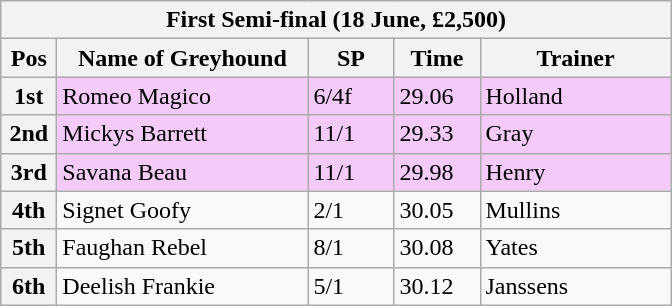<table class="wikitable">
<tr>
<th colspan="6">First Semi-final (18 June, £2,500)</th>
</tr>
<tr>
<th width=30>Pos</th>
<th width=160>Name of Greyhound</th>
<th width=50>SP</th>
<th width=50>Time</th>
<th width=120>Trainer</th>
</tr>
<tr style="background: #f4caf9;">
<th>1st</th>
<td>Romeo Magico</td>
<td>6/4f</td>
<td>29.06</td>
<td>Holland</td>
</tr>
<tr style="background: #f4caf9;">
<th>2nd</th>
<td>Mickys Barrett</td>
<td>11/1</td>
<td>29.33</td>
<td>Gray</td>
</tr>
<tr style="background: #f4caf9;">
<th>3rd</th>
<td>Savana Beau</td>
<td>11/1</td>
<td>29.98</td>
<td>Henry</td>
</tr>
<tr>
<th>4th</th>
<td>Signet Goofy</td>
<td>2/1</td>
<td>30.05</td>
<td>Mullins</td>
</tr>
<tr>
<th>5th</th>
<td>Faughan Rebel</td>
<td>8/1</td>
<td>30.08</td>
<td>Yates</td>
</tr>
<tr>
<th>6th</th>
<td>Deelish Frankie</td>
<td>5/1</td>
<td>30.12</td>
<td>Janssens</td>
</tr>
</table>
